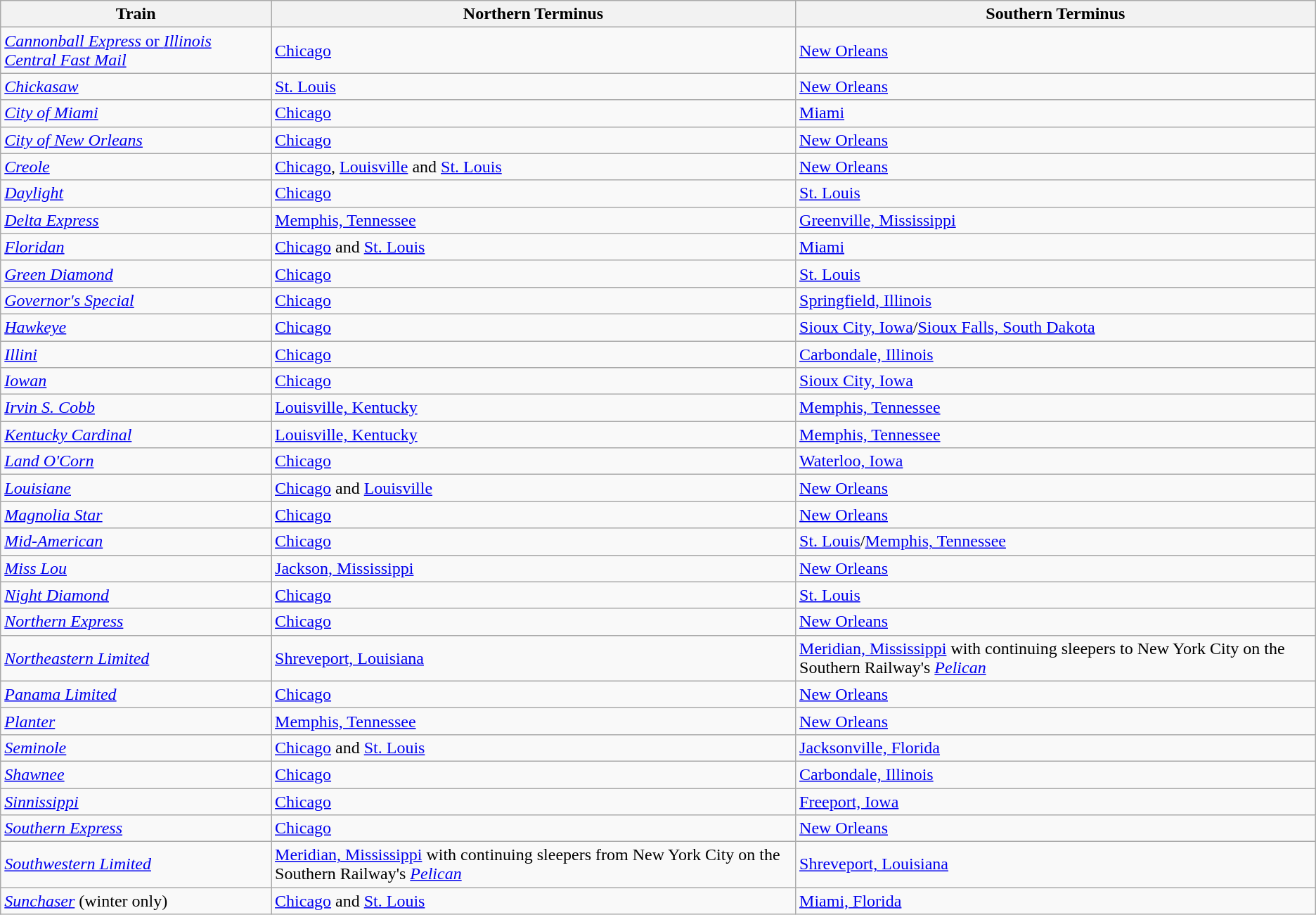<table class="wikitable sortable">
<tr>
<th>Train</th>
<th>Northern Terminus</th>
<th>Southern Terminus</th>
</tr>
<tr>
<td><a href='#'><em>Cannonball Express</em> or <em>Illinois Central Fast Mail</em></a></td>
<td><a href='#'>Chicago</a></td>
<td><a href='#'>New Orleans</a></td>
</tr>
<tr>
<td><em><a href='#'>Chickasaw</a></em></td>
<td><a href='#'>St. Louis</a></td>
<td><a href='#'>New Orleans</a></td>
</tr>
<tr>
<td><em><a href='#'>City of Miami</a></em></td>
<td><a href='#'>Chicago</a></td>
<td><a href='#'>Miami</a></td>
</tr>
<tr>
<td><em><a href='#'>City of New Orleans</a></em></td>
<td><a href='#'>Chicago</a></td>
<td><a href='#'>New Orleans</a></td>
</tr>
<tr>
<td><em><a href='#'>Creole</a></em></td>
<td><a href='#'>Chicago</a>, <a href='#'>Louisville</a> and <a href='#'>St. Louis</a></td>
<td><a href='#'>New Orleans</a></td>
</tr>
<tr>
<td><em><a href='#'>Daylight</a></em></td>
<td><a href='#'>Chicago</a></td>
<td><a href='#'>St. Louis</a></td>
</tr>
<tr>
<td><em><a href='#'>Delta Express</a></em></td>
<td><a href='#'>Memphis, Tennessee</a></td>
<td><a href='#'>Greenville, Mississippi</a></td>
</tr>
<tr>
<td><em><a href='#'>Floridan</a></em></td>
<td><a href='#'>Chicago</a> and <a href='#'>St. Louis</a></td>
<td><a href='#'>Miami</a></td>
</tr>
<tr>
<td><em><a href='#'>Green Diamond</a></em></td>
<td><a href='#'>Chicago</a></td>
<td><a href='#'>St. Louis</a></td>
</tr>
<tr>
<td><em><a href='#'>Governor's Special</a></em></td>
<td><a href='#'>Chicago</a></td>
<td><a href='#'>Springfield, Illinois</a></td>
</tr>
<tr>
<td><em><a href='#'>Hawkeye</a></em></td>
<td><a href='#'>Chicago</a></td>
<td><a href='#'>Sioux City, Iowa</a>/<a href='#'>Sioux Falls, South Dakota</a></td>
</tr>
<tr>
<td><em><a href='#'>Illini</a></em></td>
<td><a href='#'>Chicago</a></td>
<td><a href='#'>Carbondale, Illinois</a></td>
</tr>
<tr>
<td><em><a href='#'>Iowan</a></em></td>
<td><a href='#'>Chicago</a></td>
<td><a href='#'>Sioux City, Iowa</a></td>
</tr>
<tr>
<td><em><a href='#'>Irvin S. Cobb</a></em></td>
<td><a href='#'>Louisville, Kentucky</a></td>
<td><a href='#'>Memphis, Tennessee</a></td>
</tr>
<tr>
<td><em><a href='#'>Kentucky Cardinal</a></em></td>
<td><a href='#'>Louisville, Kentucky</a></td>
<td><a href='#'>Memphis, Tennessee</a></td>
</tr>
<tr>
<td><em><a href='#'>Land O'Corn</a></em></td>
<td><a href='#'>Chicago</a></td>
<td><a href='#'>Waterloo, Iowa</a></td>
</tr>
<tr>
<td><em><a href='#'>Louisiane</a></em></td>
<td><a href='#'>Chicago</a> and <a href='#'>Louisville</a></td>
<td><a href='#'>New Orleans</a></td>
</tr>
<tr>
<td><em><a href='#'>Magnolia Star</a></em></td>
<td><a href='#'>Chicago</a></td>
<td><a href='#'>New Orleans</a></td>
</tr>
<tr>
<td><em><a href='#'>Mid-American</a></em></td>
<td><a href='#'>Chicago</a></td>
<td><a href='#'>St. Louis</a>/<a href='#'>Memphis, Tennessee</a></td>
</tr>
<tr>
<td><em><a href='#'>Miss Lou</a></em></td>
<td><a href='#'>Jackson, Mississippi</a></td>
<td><a href='#'>New Orleans</a></td>
</tr>
<tr>
<td><em><a href='#'>Night Diamond</a></em></td>
<td><a href='#'>Chicago</a></td>
<td><a href='#'>St. Louis</a></td>
</tr>
<tr>
<td><em><a href='#'>Northern Express</a></em></td>
<td><a href='#'>Chicago</a></td>
<td><a href='#'>New Orleans</a></td>
</tr>
<tr>
<td><em><a href='#'>Northeastern Limited</a></em></td>
<td><a href='#'>Shreveport, Louisiana</a></td>
<td><a href='#'>Meridian, Mississippi</a> with continuing sleepers to New York City on the Southern Railway's <em><a href='#'>Pelican</a></em></td>
</tr>
<tr>
<td><em><a href='#'>Panama Limited</a></em></td>
<td><a href='#'>Chicago</a></td>
<td><a href='#'>New Orleans</a></td>
</tr>
<tr>
<td><em><a href='#'>Planter</a></em></td>
<td><a href='#'>Memphis, Tennessee</a></td>
<td><a href='#'>New Orleans</a></td>
</tr>
<tr>
<td><em><a href='#'>Seminole</a></em></td>
<td><a href='#'>Chicago</a> and <a href='#'>St. Louis</a></td>
<td><a href='#'>Jacksonville, Florida</a></td>
</tr>
<tr>
<td><em><a href='#'>Shawnee</a></em></td>
<td><a href='#'>Chicago</a></td>
<td><a href='#'>Carbondale, Illinois</a></td>
</tr>
<tr>
<td><em><a href='#'>Sinnissippi</a></em></td>
<td><a href='#'>Chicago</a></td>
<td><a href='#'>Freeport, Iowa</a></td>
</tr>
<tr>
<td><em><a href='#'>Southern Express</a></em></td>
<td><a href='#'>Chicago</a></td>
<td><a href='#'>New Orleans</a></td>
</tr>
<tr>
<td><em><a href='#'>Southwestern Limited</a></em></td>
<td><a href='#'>Meridian, Mississippi</a> with continuing sleepers from New York City on the Southern Railway's <em><a href='#'>Pelican</a></em></td>
<td><a href='#'>Shreveport, Louisiana</a></td>
</tr>
<tr>
<td><em><a href='#'>Sunchaser</a></em> (winter only)</td>
<td><a href='#'>Chicago</a> and <a href='#'>St. Louis</a></td>
<td><a href='#'>Miami, Florida</a></td>
</tr>
</table>
